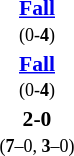<table style="width:100%;" cellspacing="1">
<tr>
<th width=25%></th>
<th width=10%></th>
<th width=25%></th>
</tr>
<tr style=font-size:90%>
<td align=right></td>
<td align=center><strong> <a href='#'>Fall</a> </strong><br><small>(0-<strong>4</strong>)</small></td>
<td><strong></strong></td>
</tr>
<tr style=font-size:90%>
<td align=right></td>
<td align=center><strong> <a href='#'>Fall</a> </strong><br><small>(0-<strong>4</strong>)</small></td>
<td><strong></strong></td>
</tr>
<tr style=font-size:90%>
<td align=right><strong></strong></td>
<td align=center><strong> 2-0 </strong><br><small>(<strong>7</strong>–0, <strong>3</strong>–0)</small></td>
<td></td>
</tr>
</table>
